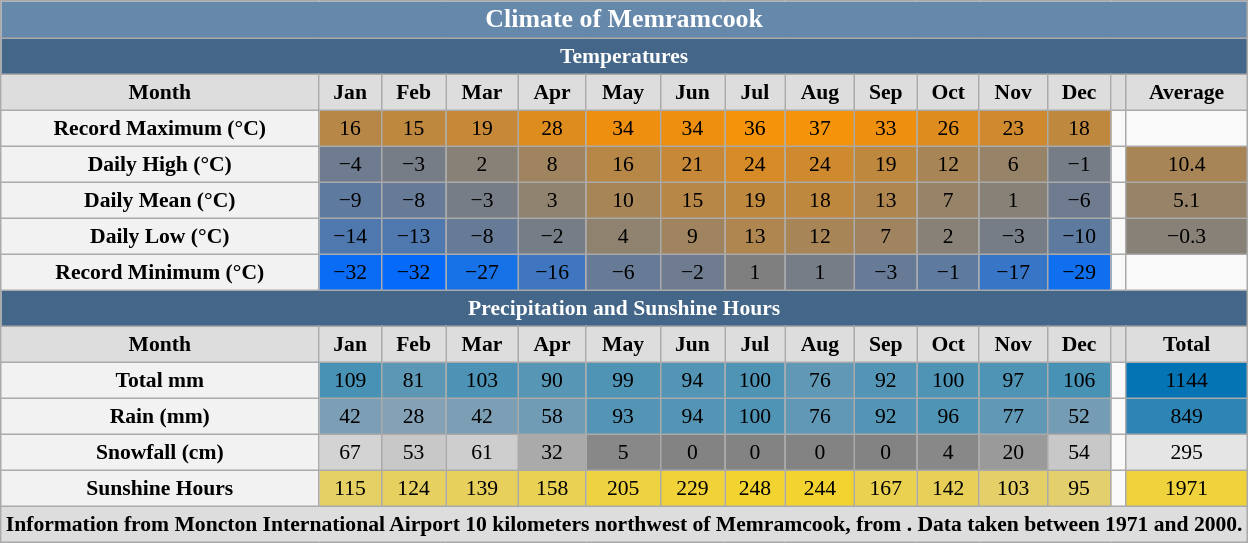<table class="wikitable collapsible" style="font-size:90%; width:auto; border:0; text-align:center; line-height:120%;">
<tr>
<th colspan="15" style="background: #6688AA; color: white;"><big>Climate of Memramcook</big></th>
</tr>
<tr>
<th colspan="15" style="background: #446688; color: white;">Temperatures</th>
</tr>
<tr>
<th style="background:#ddd; height:16px;">Month</th>
<th style="background:#ddd;">Jan</th>
<th style="background:#ddd;">Feb</th>
<th style="background:#ddd;">Mar</th>
<th style="background:#ddd;">Apr</th>
<th style="background:#ddd;">May</th>
<th style="background:#ddd;">Jun</th>
<th style="background:#ddd;">Jul</th>
<th style="background:#ddd;">Aug</th>
<th style="background:#ddd;">Sep</th>
<th style="background:#ddd;">Oct</th>
<th style="background:#ddd;">Nov</th>
<th style="background:#ddd;">Dec</th>
<th style="background:#ddd;"></th>
<th style="background:#ddd;">Average</th>
</tr>
<tr>
<th style="height:16px;">Record Maximum (°C)</th>
<td style="background: #B78747; color: black;">16</td>
<td style="background: #BF883F; color: black;">15</td>
<td style="background: #C78937; color: black;">19</td>
<td style="background: #DF8C1F; color: black;">28</td>
<td style="background: #EF8F0F; color: black;">34</td>
<td style="background: #EF8F0F; color: black;">34</td>
<td style="background: #F5930A; color: black;">36</td>
<td style="background: #F5930A; color: black;">37</td>
<td style="background: #EF8F0F; color: black;">33</td>
<td style="background: #DF8C1F; color: black;">26</td>
<td style="background: #CF8A2F; color: black;">23</td>
<td style="background: #BF883F; color: black;">18</td>
<td></td>
<td></td>
</tr>
<tr>
<th style="height:16px;">Daily High (°C)</th>
<td style="background: #6F7C8F; color: black;">−4</td>
<td style="background: #777D87; color: black;">−3</td>
<td style="background: #878177; color: black;">2</td>
<td style="background: #9F845F; color: black;">8</td>
<td style="background: #B78747; color: black;">16</td>
<td style="background: #C78937; color: black;">21</td>
<td style="background: #D78B27; color: black;">24</td>
<td style="background: #CF8A2F; color: black;">24</td>
<td style="background: #BF883F; color: black;">19</td>
<td style="background: #A78557; color: black;">12</td>
<td style="background: #978367; color: black;">6</td>
<td style="background: #777D87; color: black;">−1</td>
<td></td>
<td style="background: #A78557; color: black;">10.4</td>
</tr>
<tr>
<th style="height:16px;">Daily Mean (°C)</th>
<td style="background: #5F7A9F; color: black;">−9</td>
<td style="background: #677B97; color: black;">−8</td>
<td style="background: #777D87; color: black;">−3</td>
<td style="background: #8F826F; color: black;">3</td>
<td style="background: #A78557; color: black;">10</td>
<td style="background: #B78747; color: black;">15</td>
<td style="background: #BF883F; color: black;">19</td>
<td style="background: #BF883F; color: black;">18</td>
<td style="background: #AF864F; color: black;">13</td>
<td style="background: #978367; color: black;">7</td>
<td style="background: #878177; color: black;">1</td>
<td style="background: #6F7C8F; color: black;">−6</td>
<td></td>
<td style="background: #978367; color: black;">5.1</td>
</tr>
<tr>
<th style="height:16px;">Daily Low (°C)</th>
<td style="background: #4F78AF; color: black;">−14</td>
<td style="background: #4F78AF; color: black;">−13</td>
<td style="background: #677B97; color: black;">−8</td>
<td style="background: #777D87; color: black;">−2</td>
<td style="background: #8F826F; color: black;">4</td>
<td style="background: #9F845F; color: black;">9</td>
<td style="background: #AF864F; color: black;">13</td>
<td style="background: #A78557; color: black;">12</td>
<td style="background: #9F845F; color: black;">7</td>
<td style="background: #878177; color: black;">2</td>
<td style="background: #777D87; color: black;">−3</td>
<td style="background: #5F7A9F; color: black;">−10</td>
<td></td>
<td style="background: #878177; color: black;">−0.3</td>
</tr>
<tr>
<th style="height:16px;">Record Minimum (°C)</th>
<td style="background: #0A6CF5; color: black;">−32</td>
<td style="background: #0569FA; color: black;">−32</td>
<td style="background: #1771E7; color: black;">−27</td>
<td style="background: #3F76BF; color: black;">−16</td>
<td style="background: #677B97; color: black;">−6</td>
<td style="background: #6F7C8F; color: black;">−2</td>
<td style="background: #7F7F7F; color: black;">1</td>
<td style="background: #777D87; color: black;">1</td>
<td style="background: #677B97; color: black;">−3</td>
<td style="background: #5F7A9F; color: black;">−1</td>
<td style="background: #3775C7; color: black;">−17</td>
<td style="background: #0F6FEF; color: black;">−29</td>
<td></td>
<td style="background: #; color: black;"></td>
</tr>
<tr>
<th colspan="15" style="background: #446688; color: white;">Precipitation and Sunshine Hours</th>
</tr>
<tr>
<th style="background:#ddd; height:16px;">Month</th>
<th style="background:#ddd;">Jan</th>
<th style="background:#ddd;">Feb</th>
<th style="background:#ddd;">Mar</th>
<th style="background:#ddd;">Apr</th>
<th style="background:#ddd;">May</th>
<th style="background:#ddd;">Jun</th>
<th style="background:#ddd;">Jul</th>
<th style="background:#ddd;">Aug</th>
<th style="background:#ddd;">Sep</th>
<th style="background:#ddd;">Oct</th>
<th style="background:#ddd;">Nov</th>
<th style="background:#ddd;">Dec</th>
<th style="background:#ddd;"></th>
<th style="background:#ddd;">Total</th>
</tr>
<tr>
<th style="height:16px;">Total mm</th>
<td style="background: #4892B5; color: black;">109</td>
<td style="background: #5C97B5; color: black;">81</td>
<td style="background: #4C93B5; color: black;">103</td>
<td style="background: #5896B5; color: black;">90</td>
<td style="background: #5094B5; color: black;">99</td>
<td style="background: #5495B5; color: black;">94</td>
<td style="background: #5094B5; color: black;">100</td>
<td style="background: #6098B5; color: black;">76</td>
<td style="background: #5495B5; color: black;">92</td>
<td style="background: #5094B5; color: black;">100</td>
<td style="background: #5094B5; color: black;">97</td>
<td style="background: #4892B5; color: black;">106</td>
<td></td>
<td style="background: #0474B5; color: black;">1144</td>
</tr>
<tr>
<th style="height:16px;">Rain (mm)</th>
<td style="background: #7C9FB5; color: black;">42</td>
<td style="background: #84A1B5; color: black;">28</td>
<td style="background: #7C9FB5; color: black;">42</td>
<td style="background: #709CB5; color: black;">58</td>
<td style="background: #5495B5; color: black;">93</td>
<td style="background: #5495B5; color: black;">94</td>
<td style="background: #5094B5; color: black;">100</td>
<td style="background: #6098B5; color: black;">76</td>
<td style="background: #5495B5; color: black;">92</td>
<td style="background: #5094B5; color: black;">96</td>
<td style="background: #6098B5; color: black;">77</td>
<td style="background: #749DB5; color: black;">52</td>
<td></td>
<td style="background: #2C85B5; color: black;">849</td>
</tr>
<tr>
<th style="height:16px;">Snowfall (cm)</th>
<td style="background: #D3D3D3; color: black;">67</td>
<td style="background: #C8C8C8; color: black;">53</td>
<td style="background: #CECECE; color: black;">61</td>
<td style="background:#aaa; color:black;">32</td>
<td style="background: #888888; color: black;">5</td>
<td style="background: #838383; color: black;">0</td>
<td style="background: #838383; color: black;">0</td>
<td style="background: #838383; color: black;">0</td>
<td style="background: #838383; color: black;">0</td>
<td style="background: #888888; color: black;">4</td>
<td style="background: #9A9A9A; color: black;">20</td>
<td style="background: #C8C8C8; color: black;">54</td>
<td></td>
<td style="background: #E5E5E5; color: black;">295</td>
</tr>
<tr>
<th style="height:16px;">Sunshine Hours</th>
<td style="background: #E5D064; color: black;">115</td>
<td style="background: #E6D060; color: black;">124</td>
<td style="background: #E7D05C; color: black;">139</td>
<td style="background: #E9D154; color: black;">158</td>
<td style="background: #EED240; color: black;">205</td>
<td style="background: #F1D238; color: black;">229</td>
<td style="background: #F3D330; color: black;">248</td>
<td style="background: #F3D330; color: black;">244</td>
<td style="background: #EAD150; color: black;">167</td>
<td style="background: #E8D058; color: black;">142</td>
<td style="background: #E4CF68; color: black;">103</td>
<td style="background: #E3CF6C; color: black;">95</td>
<td></td>
<td style="background: #EFD23C; color: black;">1971</td>
</tr>
<tr>
<th colspan="15" style="background:#ddd;">Information from Moncton International Airport 10 kilometers northwest of Memramcook, from . Data taken between 1971 and 2000.</th>
</tr>
</table>
